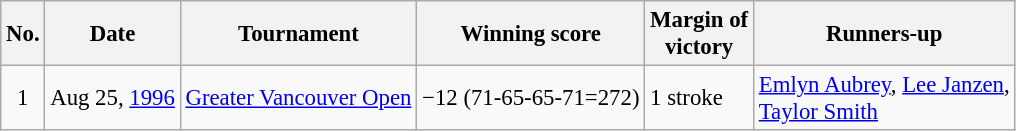<table class="wikitable" style="font-size:95%;">
<tr>
<th>No.</th>
<th>Date</th>
<th>Tournament</th>
<th>Winning score</th>
<th>Margin of<br>victory</th>
<th>Runners-up</th>
</tr>
<tr>
<td align=center>1</td>
<td align=right>Aug 25, <a href='#'>1996</a></td>
<td><a href='#'>Greater Vancouver Open</a></td>
<td>−12 (71-65-65-71=272)</td>
<td>1 stroke</td>
<td> <a href='#'>Emlyn Aubrey</a>,  <a href='#'>Lee Janzen</a>,<br> <a href='#'>Taylor Smith</a></td>
</tr>
</table>
